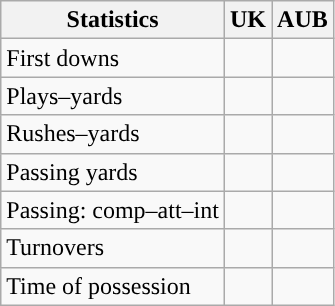<table class="wikitable" style="float:left">
<tr>
<th>Statistics</th>
<th>UK</th>
<th>AUB</th>
</tr>
<tr>
<td>First downs</td>
<td></td>
<td></td>
</tr>
<tr>
<td>Plays–yards</td>
<td></td>
<td></td>
</tr>
<tr>
<td>Rushes–yards</td>
<td></td>
<td></td>
</tr>
<tr>
<td>Passing yards</td>
<td></td>
<td></td>
</tr>
<tr>
<td>Passing: comp–att–int</td>
<td></td>
<td></td>
</tr>
<tr>
<td>Turnovers</td>
<td></td>
<td></td>
</tr>
<tr>
<td>Time of possession</td>
<td></td>
<td></td>
</tr>
</table>
